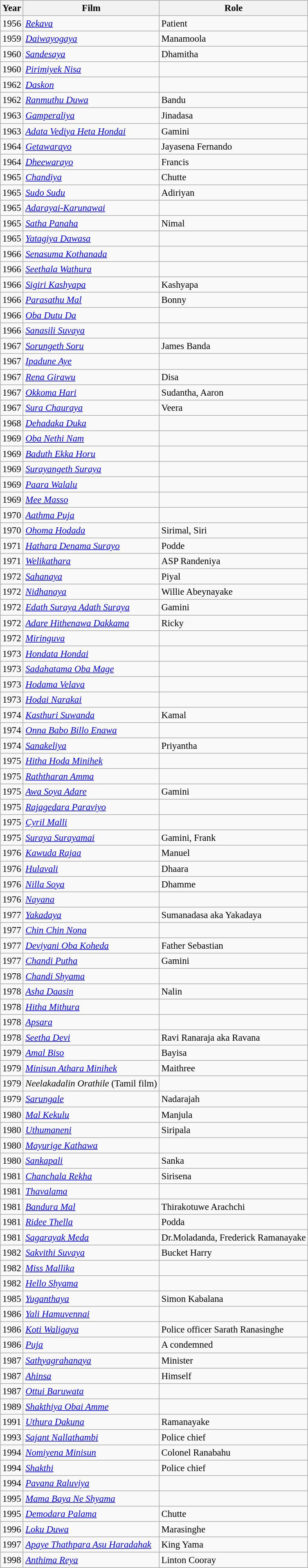<table class="wikitable" style="font-size: 95%;">
<tr>
<th>Year</th>
<th>Film</th>
<th>Role</th>
</tr>
<tr>
<td>1956</td>
<td><em><a href='#'>Rekava</a></em></td>
<td>Patient</td>
</tr>
<tr>
<td>1959</td>
<td><em><a href='#'>Daiwayogaya</a></em></td>
<td>Manamoola</td>
</tr>
<tr>
<td>1960</td>
<td><em><a href='#'>Sandesaya</a></em></td>
<td>Dhamitha</td>
</tr>
<tr>
<td>1960</td>
<td><em><a href='#'>Pirimiyek Nisa</a></em></td>
<td></td>
</tr>
<tr>
<td>1962</td>
<td><em><a href='#'>Daskon</a></em></td>
<td></td>
</tr>
<tr>
<td>1962</td>
<td><em><a href='#'>Ranmuthu Duwa</a></em></td>
<td>Bandu</td>
</tr>
<tr>
<td>1963</td>
<td><em><a href='#'>Gamperaliya</a></em></td>
<td>Jinadasa</td>
</tr>
<tr>
<td>1963</td>
<td><em><a href='#'>Adata Vediya Heta Hondai</a></em></td>
<td>Gamini</td>
</tr>
<tr>
<td>1964</td>
<td><em><a href='#'>Getawarayo</a></em></td>
<td>Jayasena Fernando</td>
</tr>
<tr>
<td>1964</td>
<td><em><a href='#'>Dheewarayo</a></em></td>
<td>Francis</td>
</tr>
<tr>
<td>1965</td>
<td><em><a href='#'>Chandiya</a></em></td>
<td>Chutte</td>
</tr>
<tr>
<td>1965</td>
<td><em><a href='#'>Sudo Sudu</a></em></td>
<td>Adiriyan</td>
</tr>
<tr>
<td>1965</td>
<td><em><a href='#'>Adarayai-Karunawai</a></em></td>
<td></td>
</tr>
<tr>
<td>1965</td>
<td><em><a href='#'>Satha Panaha</a></em></td>
<td>Nimal</td>
</tr>
<tr>
<td>1965</td>
<td><em><a href='#'>Yatagiya Dawasa</a></em></td>
<td></td>
</tr>
<tr>
<td>1966</td>
<td><em><a href='#'>Senasuma Kothanada</a></em></td>
<td></td>
</tr>
<tr>
<td>1966</td>
<td><em><a href='#'>Seethala Wathura</a></em></td>
<td></td>
</tr>
<tr>
<td>1966</td>
<td><em><a href='#'>Sigiri Kashyapa</a></em></td>
<td>Kashyapa</td>
</tr>
<tr>
<td>1966</td>
<td><em><a href='#'>Parasathu Mal</a></em></td>
<td>Bonny</td>
</tr>
<tr>
<td>1966</td>
<td><em><a href='#'>Oba Dutu Da</a></em></td>
<td></td>
</tr>
<tr>
<td>1966</td>
<td><em><a href='#'>Sanasili Suvaya</a></em></td>
<td></td>
</tr>
<tr>
<td>1967</td>
<td><em><a href='#'>Sorungeth Soru</a></em></td>
<td>James Banda</td>
</tr>
<tr>
<td>1967</td>
<td><em><a href='#'>Ipadune Aye</a></em></td>
<td></td>
</tr>
<tr>
<td>1967</td>
<td><em><a href='#'>Rena Girawu</a></em></td>
<td>Disa</td>
</tr>
<tr>
<td>1967</td>
<td><em><a href='#'>Okkoma Hari</a></em></td>
<td>Sudantha, Aaron</td>
</tr>
<tr>
<td>1967</td>
<td><em><a href='#'>Sura Chauraya</a></em></td>
<td>Veera</td>
</tr>
<tr>
<td>1968</td>
<td><em><a href='#'>Dehadaka Duka</a></em></td>
<td></td>
</tr>
<tr>
<td>1969</td>
<td><em><a href='#'>Oba Nethi Nam</a></em></td>
<td></td>
</tr>
<tr>
<td>1969</td>
<td><em><a href='#'>Baduth Ekka Horu</a></em></td>
<td></td>
</tr>
<tr>
<td>1969</td>
<td><em><a href='#'>Surayangeth Suraya</a></em></td>
<td></td>
</tr>
<tr>
<td>1969</td>
<td><em><a href='#'>Paara Walalu</a></em></td>
<td></td>
</tr>
<tr>
<td>1969</td>
<td><em><a href='#'>Mee Masso</a></em></td>
<td></td>
</tr>
<tr>
<td>1970</td>
<td><em><a href='#'>Aathma Puja</a></em></td>
<td></td>
</tr>
<tr>
<td>1970</td>
<td><em><a href='#'>Ohoma Hodada</a></em></td>
<td>Sirimal, Siri</td>
</tr>
<tr>
<td>1971</td>
<td><em><a href='#'>Hathara Denama Surayo</a></em></td>
<td>Podde</td>
</tr>
<tr>
<td>1971</td>
<td><em><a href='#'>Welikathara</a></em></td>
<td>ASP Randeniya</td>
</tr>
<tr>
<td>1972</td>
<td><em><a href='#'>Sahanaya</a></em></td>
<td>Piyal</td>
</tr>
<tr>
<td>1972</td>
<td><em><a href='#'>Nidhanaya</a></em></td>
<td>Willie Abeynayake</td>
</tr>
<tr>
<td>1972</td>
<td><em><a href='#'>Edath Suraya Adath Suraya</a></em></td>
<td>Gamini</td>
</tr>
<tr>
<td>1972</td>
<td><em><a href='#'>Adare Hithenawa Dakkama</a></em></td>
<td>Ricky</td>
</tr>
<tr>
<td>1972</td>
<td><em><a href='#'>Miringuva</a></em></td>
<td></td>
</tr>
<tr>
<td>1973</td>
<td><em><a href='#'>Hondata Hondai</a></em></td>
<td></td>
</tr>
<tr>
<td>1973</td>
<td><em><a href='#'>Sadahatama Oba Mage</a></em></td>
<td></td>
</tr>
<tr>
<td>1973</td>
<td><em><a href='#'>Hodama Velava</a></em></td>
<td></td>
</tr>
<tr>
<td>1973</td>
<td><em><a href='#'>Hodai Narakai</a></em></td>
<td></td>
</tr>
<tr>
<td>1974</td>
<td><em><a href='#'>Kasthuri Suwanda</a></em></td>
<td>Kamal</td>
</tr>
<tr>
<td>1974</td>
<td><em><a href='#'>Onna Babo Billo Enawa</a></em></td>
<td></td>
</tr>
<tr>
<td>1974</td>
<td><em><a href='#'>Sanakeliya</a></em></td>
<td>Priyantha</td>
</tr>
<tr>
<td>1975</td>
<td><em><a href='#'>Hitha Hoda Minihek</a></em></td>
<td></td>
</tr>
<tr>
<td>1975</td>
<td><em><a href='#'>Raththaran Amma</a></em></td>
<td></td>
</tr>
<tr>
<td>1975</td>
<td><em><a href='#'>Awa Soya Adare</a></em></td>
<td>Gamini</td>
</tr>
<tr>
<td>1975</td>
<td><em><a href='#'>Rajagedara Paraviyo</a></em></td>
<td></td>
</tr>
<tr>
<td>1975</td>
<td><em><a href='#'>Cyril Malli</a></em></td>
<td></td>
</tr>
<tr>
<td>1975</td>
<td><em><a href='#'>Suraya Surayamai</a></em></td>
<td>Gamini, Frank</td>
</tr>
<tr>
<td>1976</td>
<td><em><a href='#'>Kawuda Rajaa</a></em></td>
<td>Manuel</td>
</tr>
<tr>
<td>1976</td>
<td><em><a href='#'>Hulavali</a></em></td>
<td>Dhaara</td>
</tr>
<tr>
<td>1976</td>
<td><em><a href='#'>Nilla Soya</a></em></td>
<td>Dhamme</td>
</tr>
<tr>
<td>1976</td>
<td><em><a href='#'>Nayana</a></em></td>
<td></td>
</tr>
<tr>
<td>1977</td>
<td><em><a href='#'>Yakadaya</a></em></td>
<td>Sumanadasa aka Yakadaya</td>
</tr>
<tr>
<td>1977</td>
<td><em><a href='#'>Chin Chin Nona</a></em></td>
<td></td>
</tr>
<tr>
<td>1977</td>
<td><em><a href='#'>Deviyani Oba Koheda</a></em></td>
<td>Father Sebastian</td>
</tr>
<tr>
<td>1977</td>
<td><em><a href='#'>Chandi Putha</a></em></td>
<td>Gamini</td>
</tr>
<tr>
<td>1978</td>
<td><em><a href='#'>Chandi Shyama</a></em></td>
<td></td>
</tr>
<tr>
<td>1978</td>
<td><em><a href='#'>Asha Daasin</a></em></td>
<td>Nalin</td>
</tr>
<tr>
<td>1978</td>
<td><em><a href='#'>Hitha Mithura</a></em></td>
<td></td>
</tr>
<tr>
<td>1978</td>
<td><em><a href='#'>Apsara</a></em></td>
<td></td>
</tr>
<tr>
<td>1978</td>
<td><em><a href='#'>Seetha Devi</a></em></td>
<td>Ravi Ranaraja aka Ravana</td>
</tr>
<tr>
<td>1979</td>
<td><em><a href='#'>Amal Biso</a></em></td>
<td>Bayisa</td>
</tr>
<tr>
<td>1979</td>
<td><em><a href='#'>Minisun Athara Minihek</a></em></td>
<td>Maithree</td>
</tr>
<tr>
<td>1979</td>
<td><em>Neelakadalin Orathile</em> (Tamil film)</td>
<td></td>
</tr>
<tr>
<td>1979</td>
<td><em><a href='#'>Sarungale</a></em></td>
<td>Nadarajah</td>
</tr>
<tr>
<td>1980</td>
<td><em><a href='#'>Mal Kekulu</a></em></td>
<td>Manjula</td>
</tr>
<tr>
<td>1980</td>
<td><em><a href='#'>Uthumaneni</a></em></td>
<td>Siripala</td>
</tr>
<tr>
<td>1980</td>
<td><em><a href='#'>Mayurige Kathawa</a></em></td>
<td></td>
</tr>
<tr>
<td>1980</td>
<td><em><a href='#'>Sankapali</a></em></td>
<td>Sanka</td>
</tr>
<tr>
<td>1981</td>
<td><em><a href='#'>Chanchala Rekha</a></em></td>
<td>Sirisena</td>
</tr>
<tr>
<td>1981</td>
<td><em><a href='#'>Thavalama</a></em></td>
<td></td>
</tr>
<tr>
<td>1981</td>
<td><em><a href='#'>Bandura Mal</a></em></td>
<td>Thirakotuwe Arachchi</td>
</tr>
<tr>
<td>1981</td>
<td><em><a href='#'>Ridee Thella</a></em></td>
<td>Podda</td>
</tr>
<tr>
<td>1981</td>
<td><em><a href='#'>Sagarayak Meda</a></em></td>
<td>Dr.Moladanda, Frederick Ramanayake</td>
</tr>
<tr>
<td>1982</td>
<td><em><a href='#'>Sakvithi Suvaya</a></em></td>
<td>Bucket Harry</td>
</tr>
<tr>
<td>1982</td>
<td><em><a href='#'>Miss Mallika</a></em></td>
<td></td>
</tr>
<tr>
<td>1982</td>
<td><em><a href='#'>Hello Shyama</a></em></td>
<td></td>
</tr>
<tr>
<td>1985</td>
<td><em><a href='#'>Yuganthaya</a></em></td>
<td>Simon Kabalana</td>
</tr>
<tr>
<td>1986</td>
<td><em><a href='#'>Yali Hamuvennai</a></em></td>
<td></td>
</tr>
<tr>
<td>1986</td>
<td><em><a href='#'>Koti Waligaya</a></em></td>
<td>Police officer Sarath Ranasinghe</td>
</tr>
<tr>
<td>1986</td>
<td><em><a href='#'>Puja</a></em></td>
<td>A condemned</td>
</tr>
<tr>
<td>1987</td>
<td><em><a href='#'>Sathyagrahanaya</a></em></td>
<td>Minister</td>
</tr>
<tr>
<td>1987</td>
<td><em><a href='#'>Ahinsa</a></em></td>
<td>Himself</td>
</tr>
<tr>
<td>1987</td>
<td><em><a href='#'>Ottui Baruwata</a></em></td>
<td></td>
</tr>
<tr>
<td>1989</td>
<td><em><a href='#'>Shakthiya Obai Amme</a></em></td>
<td></td>
</tr>
<tr>
<td>1991</td>
<td><em><a href='#'>Uthura Dakuna</a></em></td>
<td>Ramanayake</td>
</tr>
<tr>
<td>1993</td>
<td><em><a href='#'>Sajant Nallathambi</a></em></td>
<td>Police chief</td>
</tr>
<tr>
<td>1994</td>
<td><em><a href='#'>Nomiyena Minisun</a></em></td>
<td>Colonel Ranabahu</td>
</tr>
<tr>
<td>1994</td>
<td><em><a href='#'>Shakthi</a></em></td>
<td>Police chief</td>
</tr>
<tr>
<td>1994</td>
<td><em><a href='#'>Pavana Raluviya</a></em></td>
<td></td>
</tr>
<tr>
<td>1995</td>
<td><em><a href='#'>Mama Baya Ne Shyama</a></em></td>
<td></td>
</tr>
<tr>
<td>1995</td>
<td><em><a href='#'>Demodara Palama</a></em></td>
<td>Chutte</td>
</tr>
<tr>
<td>1996</td>
<td><em><a href='#'>Loku Duwa</a></em></td>
<td>Marasinghe</td>
</tr>
<tr>
<td>1997</td>
<td><em><a href='#'>Apaye Thathpara Asu Haradahak</a></em></td>
<td>King Yama</td>
</tr>
<tr>
<td>1998</td>
<td><em><a href='#'>Anthima Reya</a></em></td>
<td>Linton Cooray</td>
</tr>
</table>
